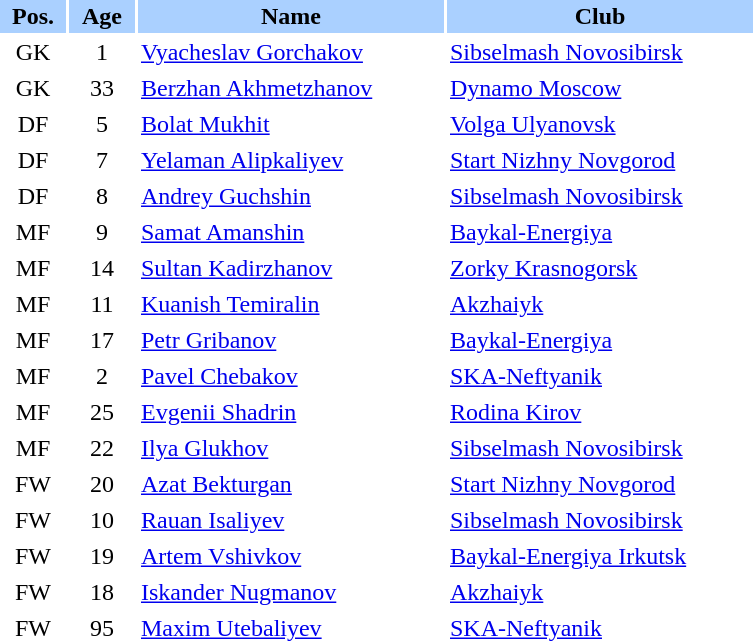<table border="0" cellspacing="2" cellpadding="2">
<tr bgcolor=AAD0FF>
<th width=40>Pos.</th>
<th width=40>Age</th>
<th width=200>Name</th>
<th width=200>Club</th>
</tr>
<tr>
<td align=center>GK</td>
<td align=center>1</td>
<td><a href='#'>Vyacheslav Gorchakov</a></td>
<td> <a href='#'>Sibselmash Novosibirsk</a></td>
</tr>
<tr>
<td align=center>GK</td>
<td align=center>33</td>
<td><a href='#'>Berzhan Akhmetzhanov</a></td>
<td> <a href='#'>Dynamo Moscow</a></td>
</tr>
<tr>
<td align=center>DF</td>
<td align=center>5</td>
<td><a href='#'>Bolat Mukhit</a></td>
<td> <a href='#'>Volga Ulyanovsk</a></td>
<td></td>
</tr>
<tr>
<td align=center>DF</td>
<td align=center>7</td>
<td><a href='#'>Yelaman Alipkaliyev</a></td>
<td> <a href='#'>Start Nizhny Novgorod</a></td>
<td></td>
</tr>
<tr>
<td align=center>DF</td>
<td align=center>8</td>
<td><a href='#'>Andrey Guchshin</a></td>
<td> <a href='#'>Sibselmash Novosibirsk</a></td>
</tr>
<tr>
<td align=center>MF</td>
<td align=center>9</td>
<td><a href='#'>Samat Amanshin</a></td>
<td> <a href='#'>Baykal-Energiya</a></td>
</tr>
<tr>
<td align=center>MF</td>
<td align=center>14</td>
<td><a href='#'>Sultan Kadirzhanov</a></td>
<td> <a href='#'>Zorky Krasnogorsk</a></td>
</tr>
<tr>
<td align=center>MF</td>
<td align=center>11</td>
<td><a href='#'>Kuanish Temiralin</a></td>
<td> <a href='#'>Akzhaiyk</a></td>
</tr>
<tr>
<td align=center>MF</td>
<td align=center>17</td>
<td><a href='#'>Petr Gribanov</a></td>
<td> <a href='#'>Baykal-Energiya</a></td>
</tr>
<tr>
<td align=center>MF</td>
<td align=center>2</td>
<td><a href='#'>Pavel Chebakov</a></td>
<td> <a href='#'>SKA-Neftyanik</a></td>
</tr>
<tr>
<td align=center>MF</td>
<td align=center>25</td>
<td><a href='#'>Evgenii Shadrin</a></td>
<td> <a href='#'>Rodina Kirov</a></td>
</tr>
<tr>
<td align=center>MF</td>
<td align=center>22</td>
<td><a href='#'>Ilya Glukhov</a></td>
<td> <a href='#'>Sibselmash Novosibirsk</a></td>
</tr>
<tr>
<td align=center>FW</td>
<td align=center>20</td>
<td><a href='#'>Azat Bekturgan</a></td>
<td> <a href='#'>Start Nizhny Novgorod</a></td>
</tr>
<tr>
<td align=center>FW</td>
<td align=center>10</td>
<td><a href='#'>Rauan Isaliyev</a></td>
<td> <a href='#'>Sibselmash Novosibirsk</a></td>
</tr>
<tr>
<td align=center>FW</td>
<td align=center>19</td>
<td><a href='#'>Artem Vshivkov</a></td>
<td> <a href='#'>Baykal-Energiya Irkutsk</a></td>
</tr>
<tr>
<td align=center>FW</td>
<td align=center>18</td>
<td><a href='#'>Iskander Nugmanov</a></td>
<td> <a href='#'>Akzhaiyk</a></td>
</tr>
<tr>
<td align=center>FW</td>
<td align=center>95</td>
<td><a href='#'>Maxim Utebaliyev</a></td>
<td> <a href='#'>SKA-Neftyanik</a></td>
</tr>
</table>
